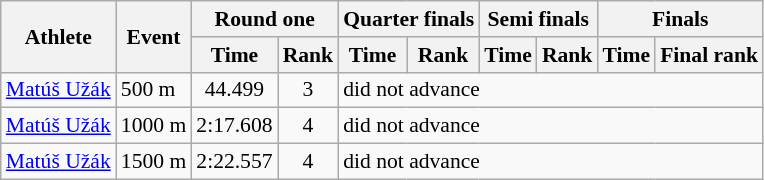<table class="wikitable" style="font-size:90%">
<tr>
<th rowspan="2">Athlete</th>
<th rowspan="2">Event</th>
<th colspan="2">Round one</th>
<th colspan="2">Quarter finals</th>
<th colspan="2">Semi finals</th>
<th colspan="2">Finals</th>
</tr>
<tr>
<th>Time</th>
<th>Rank</th>
<th>Time</th>
<th>Rank</th>
<th>Time</th>
<th>Rank</th>
<th>Time</th>
<th>Final rank</th>
</tr>
<tr>
<td><a href='#'>Matúš Užák</a></td>
<td>500 m</td>
<td align="center">44.499</td>
<td align="center">3</td>
<td colspan="6">did not advance</td>
</tr>
<tr>
<td><a href='#'>Matúš Užák</a></td>
<td>1000 m</td>
<td align="center">2:17.608</td>
<td align="center">4</td>
<td colspan="6">did not advance</td>
</tr>
<tr>
<td><a href='#'>Matúš Užák</a></td>
<td>1500 m</td>
<td align="center">2:22.557</td>
<td align="center">4</td>
<td colspan="6">did not advance</td>
</tr>
</table>
